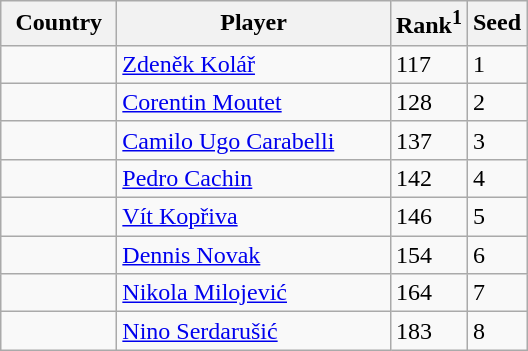<table class="sortable wikitable">
<tr>
<th width="70">Country</th>
<th width="175">Player</th>
<th>Rank<sup>1</sup></th>
<th>Seed</th>
</tr>
<tr>
<td></td>
<td><a href='#'>Zdeněk Kolář</a></td>
<td>117</td>
<td>1</td>
</tr>
<tr>
<td></td>
<td><a href='#'>Corentin Moutet</a></td>
<td>128</td>
<td>2</td>
</tr>
<tr>
<td></td>
<td><a href='#'>Camilo Ugo Carabelli</a></td>
<td>137</td>
<td>3</td>
</tr>
<tr>
<td></td>
<td><a href='#'>Pedro Cachin</a></td>
<td>142</td>
<td>4</td>
</tr>
<tr>
<td></td>
<td><a href='#'>Vít Kopřiva</a></td>
<td>146</td>
<td>5</td>
</tr>
<tr>
<td></td>
<td><a href='#'>Dennis Novak</a></td>
<td>154</td>
<td>6</td>
</tr>
<tr>
<td></td>
<td><a href='#'>Nikola Milojević</a></td>
<td>164</td>
<td>7</td>
</tr>
<tr>
<td></td>
<td><a href='#'>Nino Serdarušić</a></td>
<td>183</td>
<td>8</td>
</tr>
</table>
